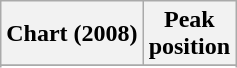<table class="wikitable sortable plainrowheaders">
<tr>
<th scope="col">Chart (2008)</th>
<th scope="col">Peak<br>position</th>
</tr>
<tr>
</tr>
<tr>
</tr>
<tr>
</tr>
</table>
